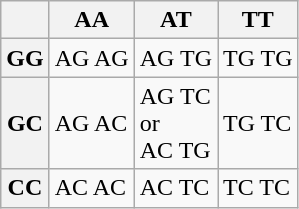<table class="wikitable">
<tr>
<th></th>
<th>AA</th>
<th>AT</th>
<th>TT</th>
</tr>
<tr>
<th>GG</th>
<td>AG AG</td>
<td>AG TG</td>
<td>TG TG</td>
</tr>
<tr>
<th>GC</th>
<td>AG AC</td>
<td>AG TC<br>or<br>AC TG</td>
<td>TG TC</td>
</tr>
<tr>
<th>CC</th>
<td>AC AC</td>
<td>AC TC</td>
<td>TC TC</td>
</tr>
</table>
